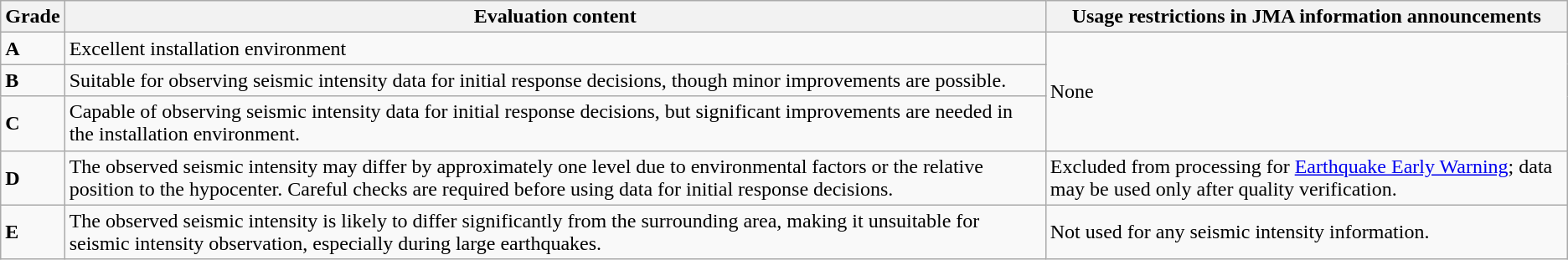<table class="wikitable">
<tr>
<th>Grade</th>
<th>Evaluation content</th>
<th>Usage restrictions in JMA information announcements</th>
</tr>
<tr>
<td><strong>A</strong></td>
<td>Excellent installation environment</td>
<td rowspan="3">None</td>
</tr>
<tr>
<td><strong>B</strong></td>
<td>Suitable for observing seismic intensity data for initial response decisions, though minor improvements are possible.</td>
</tr>
<tr>
<td><strong>C</strong></td>
<td>Capable of observing seismic intensity data for initial response decisions, but significant improvements are needed in the installation environment.</td>
</tr>
<tr>
<td><strong>D</strong></td>
<td>The observed seismic intensity may differ by approximately one level due to environmental factors or the relative position to the hypocenter. Careful checks are required before using data for initial response decisions.</td>
<td>Excluded from processing for <a href='#'>Earthquake Early Warning</a>; data may be used only after quality verification.</td>
</tr>
<tr>
<td><strong>E</strong></td>
<td>The observed seismic intensity is likely to differ significantly from the surrounding area, making it unsuitable for seismic intensity observation, especially during large earthquakes.</td>
<td>Not used for any seismic intensity information.</td>
</tr>
</table>
